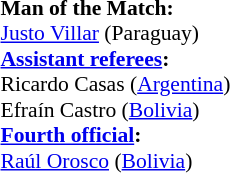<table width=50% style="font-size: 90%">
<tr>
<td><br><strong>Man of the Match:</strong>
<br><a href='#'>Justo Villar</a> (Paraguay)<br><strong><a href='#'>Assistant referees</a>:</strong>
<br>Ricardo Casas (<a href='#'>Argentina</a>)
<br>Efraín Castro (<a href='#'>Bolivia</a>)
<br><strong><a href='#'>Fourth official</a>:</strong>
<br><a href='#'>Raúl Orosco</a> (<a href='#'>Bolivia</a>)</td>
</tr>
</table>
